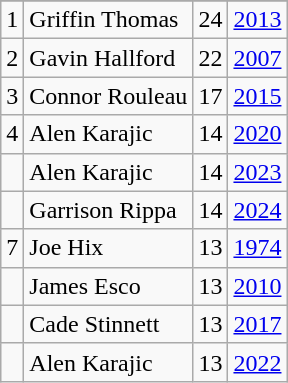<table class="wikitable">
<tr>
</tr>
<tr>
<td>1</td>
<td>Griffin Thomas</td>
<td>24</td>
<td><a href='#'>2013</a></td>
</tr>
<tr>
<td>2</td>
<td>Gavin Hallford</td>
<td>22</td>
<td><a href='#'>2007</a></td>
</tr>
<tr>
<td>3</td>
<td>Connor Rouleau</td>
<td>17</td>
<td><a href='#'>2015</a></td>
</tr>
<tr>
<td>4</td>
<td>Alen Karajic</td>
<td>14</td>
<td><a href='#'>2020</a></td>
</tr>
<tr>
<td></td>
<td>Alen Karajic</td>
<td>14</td>
<td><a href='#'>2023</a></td>
</tr>
<tr>
<td></td>
<td>Garrison Rippa</td>
<td>14</td>
<td><a href='#'>2024</a></td>
</tr>
<tr>
<td>7</td>
<td>Joe Hix</td>
<td>13</td>
<td><a href='#'>1974</a></td>
</tr>
<tr>
<td></td>
<td>James Esco</td>
<td>13</td>
<td><a href='#'>2010</a></td>
</tr>
<tr>
<td></td>
<td>Cade Stinnett</td>
<td>13</td>
<td><a href='#'>2017</a></td>
</tr>
<tr>
<td></td>
<td>Alen Karajic</td>
<td>13</td>
<td><a href='#'>2022</a></td>
</tr>
</table>
